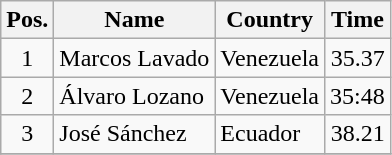<table class="wikitable sortable">
<tr>
<th>Pos.</th>
<th>Name</th>
<th>Country</th>
<th>Time</th>
</tr>
<tr>
<td align="center">1</td>
<td>Marcos Lavado</td>
<td>Venezuela</td>
<td align="right">35.37</td>
</tr>
<tr>
<td align="center">2</td>
<td>Álvaro Lozano</td>
<td>Venezuela</td>
<td align="right">35:48</td>
</tr>
<tr>
<td align="center">3</td>
<td>José Sánchez</td>
<td>Ecuador</td>
<td align="right">38.21</td>
</tr>
<tr>
</tr>
</table>
